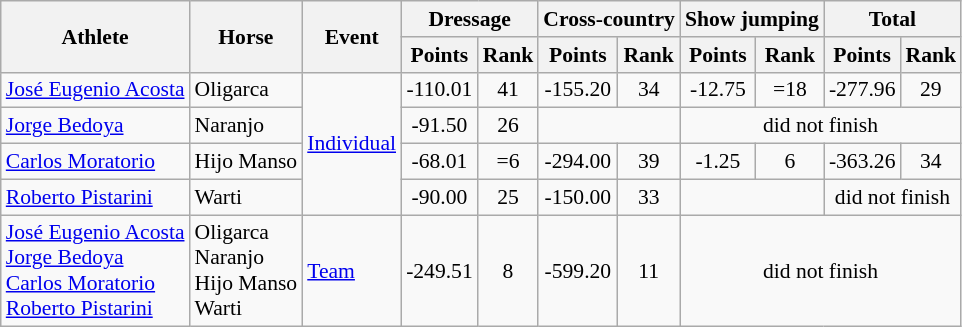<table class=wikitable style="font-size:90%">
<tr>
<th rowspan="2">Athlete</th>
<th rowspan="2">Horse</th>
<th rowspan="2">Event</th>
<th colspan="2">Dressage</th>
<th colspan="2">Cross-country</th>
<th colspan="2">Show jumping</th>
<th colspan="2">Total</th>
</tr>
<tr>
<th>Points</th>
<th>Rank</th>
<th>Points</th>
<th>Rank</th>
<th>Points</th>
<th>Rank</th>
<th>Points</th>
<th>Rank</th>
</tr>
<tr align=center>
<td align=left><a href='#'>José Eugenio Acosta</a></td>
<td align=left>Oligarca</td>
<td align=left rowspan=4><a href='#'>Individual</a></td>
<td>-110.01</td>
<td>41</td>
<td>-155.20</td>
<td>34</td>
<td>-12.75</td>
<td>=18</td>
<td>-277.96</td>
<td>29</td>
</tr>
<tr align=center>
<td align=left><a href='#'>Jorge Bedoya</a></td>
<td align=left>Naranjo</td>
<td>-91.50</td>
<td>26</td>
<td colspan=2></td>
<td colspan=4>did not finish</td>
</tr>
<tr align=center>
<td align=left><a href='#'>Carlos Moratorio</a></td>
<td align=left>Hijo Manso</td>
<td>-68.01</td>
<td>=6</td>
<td>-294.00</td>
<td>39</td>
<td>-1.25</td>
<td>6</td>
<td>-363.26</td>
<td>34</td>
</tr>
<tr align=center>
<td align=left><a href='#'>Roberto Pistarini</a></td>
<td align=left>Warti</td>
<td>-90.00</td>
<td>25</td>
<td>-150.00</td>
<td>33</td>
<td colspan=2></td>
<td colspan=2>did not finish</td>
</tr>
<tr align=center>
<td align=left><a href='#'>José Eugenio Acosta</a><br><a href='#'>Jorge Bedoya</a><br><a href='#'>Carlos Moratorio</a><br><a href='#'>Roberto Pistarini</a></td>
<td align=left>Oligarca<br>Naranjo<br>Hijo Manso<br>Warti</td>
<td align=left rowspan=4><a href='#'>Team</a></td>
<td>-249.51</td>
<td>8</td>
<td>-599.20</td>
<td>11</td>
<td colspan=4>did not finish</td>
</tr>
</table>
